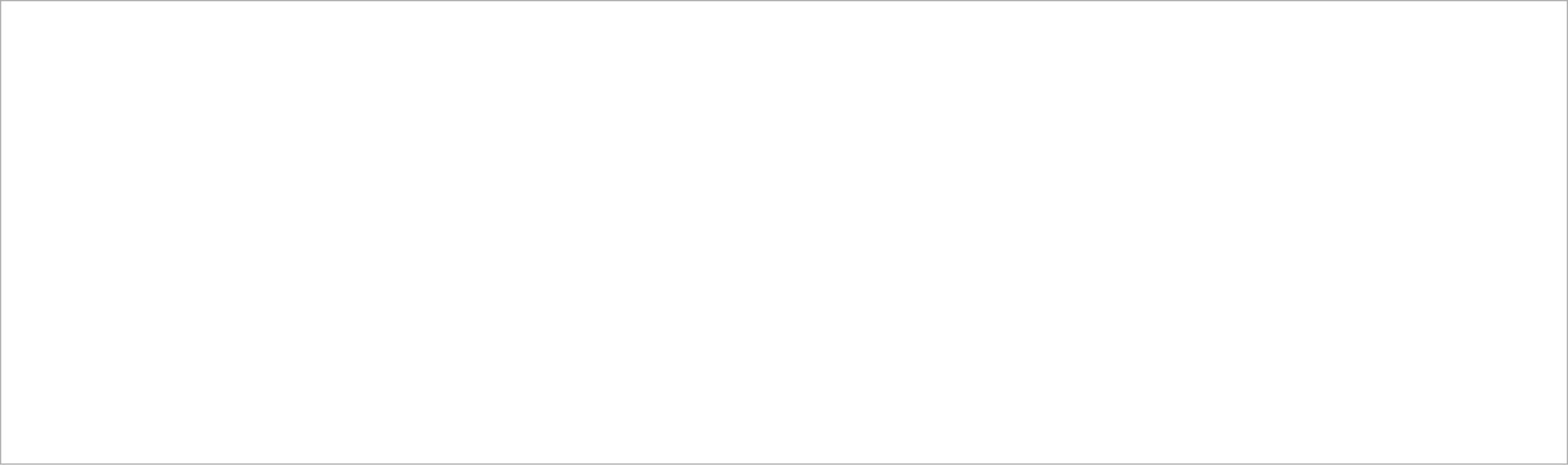<table cellpadding="0" cellspacing="1" style="border:1px solid darkgrey; margin:auto; width:85em;">
<tr>
<td colspan="6"><br></td>
</tr>
<tr>
<td colspan="6"><br></td>
</tr>
<tr>
<td colspan="6"><br></td>
</tr>
<tr>
<td colspan="6"><br></td>
</tr>
<tr>
</tr>
<tr>
<td colspan="6"><br></td>
</tr>
<tr>
<td colspan="6"><br></td>
</tr>
<tr>
<td colspan="6"><br></td>
</tr>
<tr>
<td colspan="6"><br></td>
</tr>
<tr>
<td colspan="6"><br></td>
</tr>
<tr>
<td colspan="6"><br></td>
</tr>
<tr>
<td colspan="6"><br></td>
</tr>
<tr>
<td colspan="6"><br></td>
</tr>
<tr>
<td colspan="6"><br></td>
</tr>
<tr>
<td colspan="6"><br></td>
</tr>
<tr>
<td colspan="6"><br></td>
</tr>
<tr>
<td colspan="6"><br></td>
</tr>
<tr>
<td colspan="6"><br></td>
</tr>
<tr>
<td colspan="6"><br></td>
</tr>
<tr>
<td colspan="6"><br></td>
</tr>
<tr>
<td colspan="6"><br></td>
</tr>
<tr>
<td colspan="6"><br></td>
</tr>
</table>
